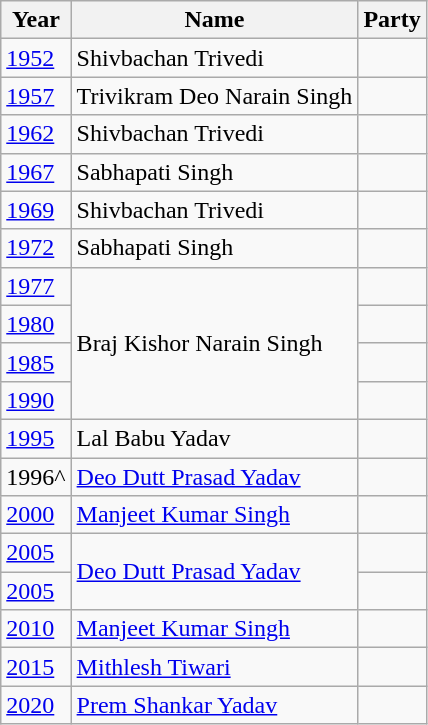<table class="wikitable sortable">
<tr>
<th>Year</th>
<th>Name</th>
<th colspan="2">Party</th>
</tr>
<tr>
<td><a href='#'>1952</a></td>
<td>Shivbachan Trivedi</td>
<td></td>
</tr>
<tr>
<td><a href='#'>1957</a></td>
<td>Trivikram Deo Narain Singh</td>
<td></td>
</tr>
<tr>
<td><a href='#'>1962</a></td>
<td>Shivbachan Trivedi</td>
<td></td>
</tr>
<tr>
<td><a href='#'>1967</a></td>
<td>Sabhapati Singh</td>
<td></td>
</tr>
<tr>
<td><a href='#'>1969</a></td>
<td>Shivbachan Trivedi</td>
<td></td>
</tr>
<tr>
<td><a href='#'>1972</a></td>
<td>Sabhapati Singh</td>
<td></td>
</tr>
<tr>
<td><a href='#'>1977</a></td>
<td rowspan="4">Braj Kishor Narain Singh</td>
<td></td>
</tr>
<tr>
<td><a href='#'>1980</a></td>
</tr>
<tr>
<td><a href='#'>1985</a></td>
<td></td>
</tr>
<tr>
<td><a href='#'>1990</a></td>
</tr>
<tr>
<td><a href='#'>1995</a></td>
<td>Lal Babu Yadav</td>
<td></td>
</tr>
<tr>
<td>1996^</td>
<td><a href='#'>Deo Dutt Prasad Yadav</a></td>
</tr>
<tr>
<td><a href='#'>2000</a></td>
<td><a href='#'>Manjeet Kumar Singh</a></td>
<td></td>
</tr>
<tr>
<td><a href='#'>2005</a></td>
<td rowspan="2"><a href='#'>Deo Dutt Prasad Yadav</a></td>
<td></td>
</tr>
<tr>
<td><a href='#'>2005</a></td>
</tr>
<tr>
<td><a href='#'>2010</a></td>
<td><a href='#'>Manjeet Kumar Singh</a></td>
<td></td>
</tr>
<tr>
<td><a href='#'>2015</a></td>
<td><a href='#'>Mithlesh Tiwari</a></td>
<td></td>
</tr>
<tr>
<td><a href='#'>2020</a></td>
<td><a href='#'>Prem Shankar Yadav</a></td>
<td></td>
</tr>
</table>
